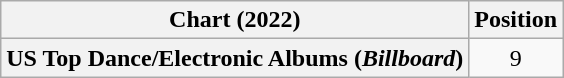<table class="wikitable plainrowheaders" style="text-align:center">
<tr>
<th scope="col">Chart (2022)</th>
<th scope="col">Position</th>
</tr>
<tr>
<th scope="row">US Top Dance/Electronic Albums (<em>Billboard</em>)</th>
<td>9</td>
</tr>
</table>
